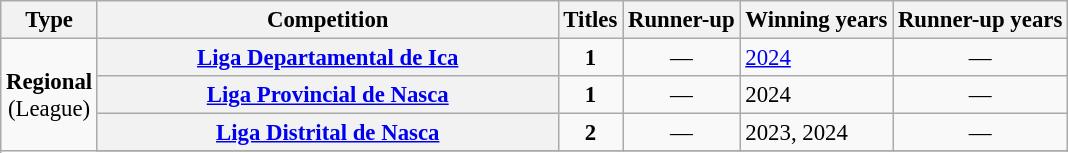<table class="wikitable plainrowheaders" style="font-size:95%; text-align:center;">
<tr>
<th>Type</th>
<th width=300px>Competition</th>
<th>Titles</th>
<th>Runner-up</th>
<th>Winning years</th>
<th>Runner-up years</th>
</tr>
<tr>
<td rowspan=5><strong>Regional</strong><br>(League)</td>
<th scope=col><a href='#'>Liga Departamental de Ica</a></th>
<td><strong>1</strong></td>
<td style="text-align:center;">—</td>
<td align="left"><a href='#'>2024</a></td>
<td style="text-align:center;">—</td>
</tr>
<tr>
<th scope=col><a href='#'>Liga Provincial de Nasca</a></th>
<td><strong>1</strong></td>
<td style="text-align:center;">—</td>
<td align="left">2024</td>
<td style="text-align:center;">—</td>
</tr>
<tr>
<th scope=col><a href='#'>Liga Distrital de Nasca</a></th>
<td><strong>2</strong></td>
<td style="text-align:center;">—</td>
<td align="left">2023, 2024</td>
<td style="text-align:center;">—</td>
</tr>
<tr>
</tr>
</table>
